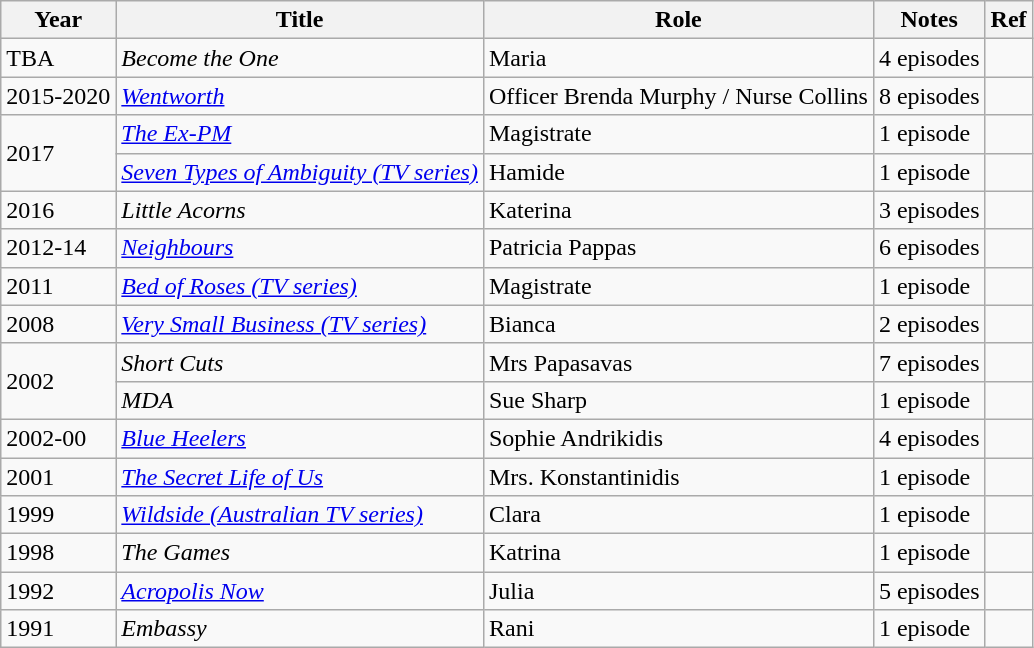<table class="wikitable sortable">
<tr>
<th>Year</th>
<th>Title</th>
<th>Role</th>
<th>Notes</th>
<th>Ref</th>
</tr>
<tr>
<td>TBA</td>
<td><em>Become the One</em></td>
<td>Maria</td>
<td>4 episodes</td>
<td></td>
</tr>
<tr>
<td>2015-2020</td>
<td><em><a href='#'>Wentworth</a></em></td>
<td>Officer Brenda Murphy / Nurse Collins</td>
<td>8 episodes</td>
<td></td>
</tr>
<tr>
<td rowspan="2">2017</td>
<td><em><a href='#'>The Ex-PM</a></em></td>
<td>Magistrate</td>
<td>1 episode</td>
<td></td>
</tr>
<tr>
<td><em><a href='#'>Seven Types of Ambiguity (TV series)</a></em></td>
<td>Hamide</td>
<td>1 episode</td>
<td></td>
</tr>
<tr>
<td>2016</td>
<td><em>Little Acorns</em></td>
<td>Katerina</td>
<td>3 episodes</td>
<td></td>
</tr>
<tr>
<td>2012-14</td>
<td><em><a href='#'>Neighbours</a></em></td>
<td>Patricia Pappas</td>
<td>6 episodes</td>
<td></td>
</tr>
<tr>
<td>2011</td>
<td><em><a href='#'>Bed of Roses (TV series)</a></em></td>
<td>Magistrate</td>
<td>1 episode</td>
<td></td>
</tr>
<tr>
<td>2008</td>
<td><em><a href='#'>Very Small Business (TV series)</a></em></td>
<td>Bianca</td>
<td>2 episodes</td>
<td></td>
</tr>
<tr>
<td rowspan="2">2002</td>
<td><em>Short Cuts</em></td>
<td>Mrs Papasavas</td>
<td>7 episodes</td>
<td></td>
</tr>
<tr>
<td><em>MDA</em></td>
<td>Sue Sharp</td>
<td>1 episode</td>
<td></td>
</tr>
<tr>
<td>2002-00</td>
<td><em><a href='#'>Blue Heelers</a></em></td>
<td>Sophie Andrikidis</td>
<td>4 episodes</td>
<td></td>
</tr>
<tr>
<td>2001</td>
<td><em><a href='#'>The Secret Life of Us</a></em></td>
<td>Mrs. Konstantinidis</td>
<td>1 episode</td>
<td></td>
</tr>
<tr>
<td>1999</td>
<td><em><a href='#'>Wildside (Australian TV series)</a></em></td>
<td>Clara</td>
<td>1 episode</td>
<td></td>
</tr>
<tr>
<td>1998</td>
<td><em>The Games</em></td>
<td>Katrina</td>
<td>1 episode</td>
<td></td>
</tr>
<tr>
<td>1992</td>
<td><em><a href='#'>Acropolis Now</a></em></td>
<td>Julia</td>
<td>5 episodes</td>
<td></td>
</tr>
<tr>
<td>1991</td>
<td><em>Embassy</em></td>
<td>Rani</td>
<td>1 episode</td>
<td></td>
</tr>
</table>
